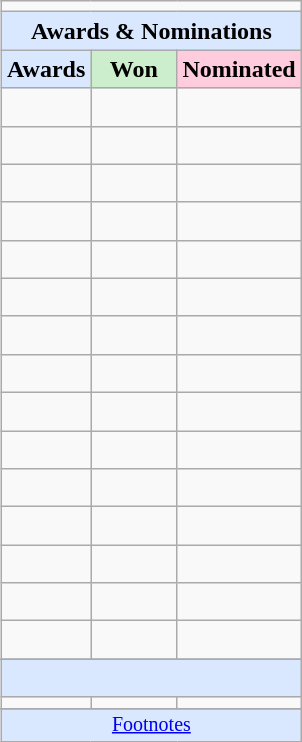<table class="wikitable sortable mw-collapsible infobox">
<tr>
<td colspan="3" style="text-align:center;"></td>
</tr>
<tr>
<th colspan="3" style="background-color: #D9E8FF; text-align: center;">Awards & Nominations</th>
</tr>
<tr style="background:#d9e8ff; text-align:center;">
<td><strong>Awards</strong></td>
<td style="background:#cec; text-size:0.9em; width:50px;"><strong>Won</strong></td>
<td style="background:#fcd; text-size:0.9em; width:50px;"><strong>Nominated</strong></td>
</tr>
<tr>
<td style="text-align:center;"><br></td>
<td></td>
<td></td>
</tr>
<tr>
<td style="text-align:center;"><br></td>
<td></td>
<td></td>
</tr>
<tr>
<td style="text-align:center;"><br></td>
<td></td>
<td></td>
</tr>
<tr>
<td style="text-align:center;"><br></td>
<td></td>
<td></td>
</tr>
<tr>
<td style="text-align:center;"><br></td>
<td></td>
<td></td>
</tr>
<tr>
<td style="text-align:center;"><br></td>
<td></td>
<td></td>
</tr>
<tr>
<td style="text-align:center;"><br></td>
<td></td>
<td></td>
</tr>
<tr>
<td style="text-align:center;"><br></td>
<td></td>
<td></td>
</tr>
<tr>
<td style="text-align:center;"><br></td>
<td></td>
<td></td>
</tr>
<tr>
<td style="text-align:center;"><br></td>
<td></td>
<td></td>
</tr>
<tr>
<td style="text-align:center;"><br></td>
<td></td>
<td></td>
</tr>
<tr>
<td style="text-align:center;"><br></td>
<td></td>
<td></td>
</tr>
<tr>
<td style="text-align:center;"><br></td>
<td></td>
<td></td>
</tr>
<tr>
<td style="text-align:center;"><br></td>
<td></td>
<td></td>
</tr>
<tr>
<td style="text-align:center;"><br></td>
<td></td>
<td></td>
</tr>
<tr>
</tr>
<tr style="background:#d9e8ff;">
<td style="text-align:center;" colspan="3"><br></td>
</tr>
<tr>
<td></td>
<td></td>
<td></td>
</tr>
<tr>
</tr>
<tr style="background:#d9e8ff;">
<td colspan="3" style="font-size: smaller; text-align:center;"><a href='#'>Footnotes</a></td>
</tr>
</table>
